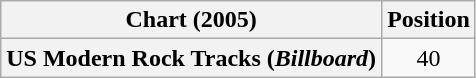<table class="wikitable plainrowheaders" style="text-align:center">
<tr>
<th scope="col">Chart (2005)</th>
<th scope="col">Position</th>
</tr>
<tr>
<th scope="row">US Modern Rock Tracks (<em>Billboard</em>)</th>
<td>40</td>
</tr>
</table>
